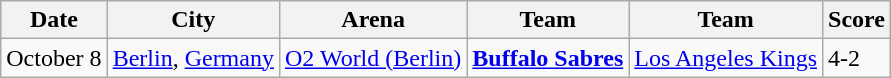<table class="wikitable">
<tr>
<th>Date</th>
<th>City</th>
<th>Arena</th>
<th>Team</th>
<th>Team</th>
<th>Score</th>
</tr>
<tr>
<td>October 8</td>
<td> <a href='#'>Berlin</a>, <a href='#'>Germany</a></td>
<td><a href='#'>O2 World (Berlin)</a></td>
<td><strong><a href='#'>Buffalo Sabres</a></strong></td>
<td><a href='#'>Los Angeles Kings</a></td>
<td>4-2</td>
</tr>
</table>
